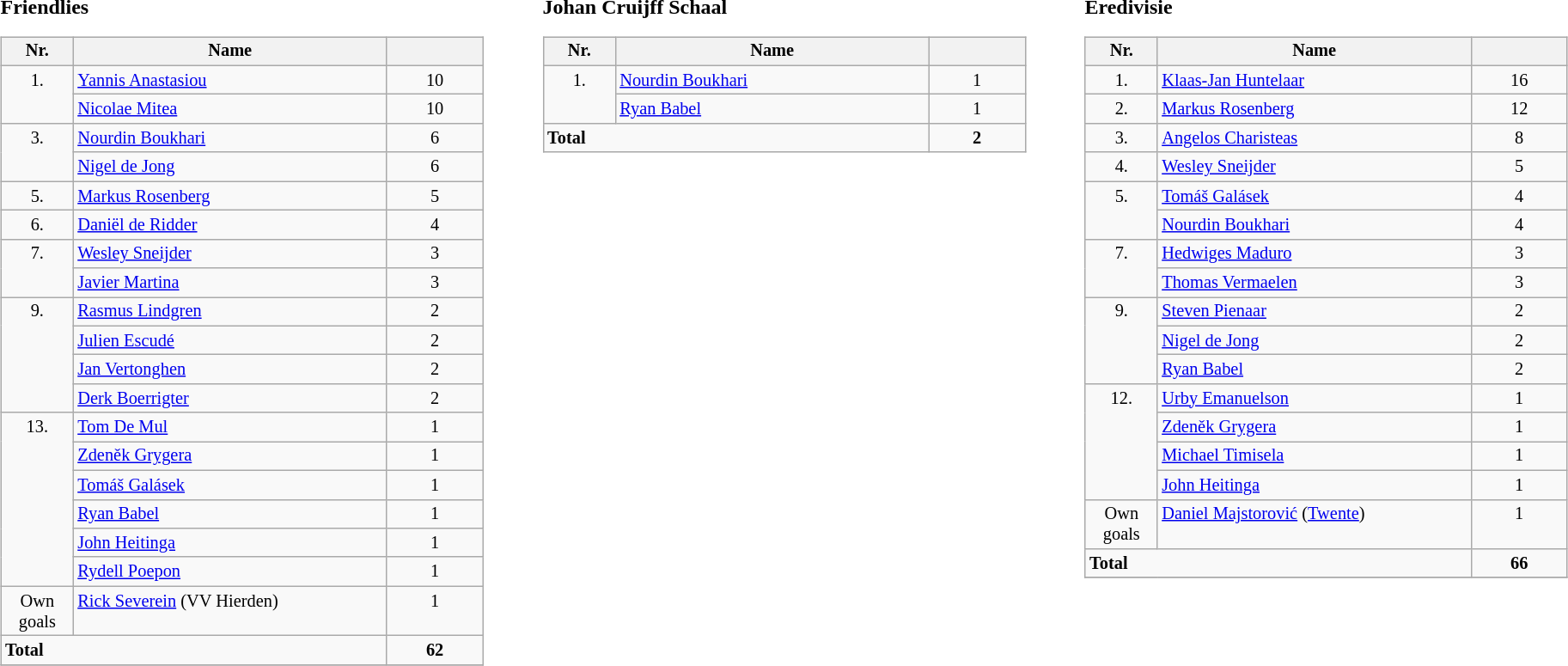<table width=100%>
<tr>
<td width=33% align=left valign=top><br><strong>Friendlies</strong><table class="wikitable" style="width:90%; font-size:85%;">
<tr valign=top>
<th width=15% align=center>Nr.</th>
<th width=65% align=center>Name</th>
<th width=20% align=center></th>
</tr>
<tr valign=top>
<td rowspan=2 align=center>1.</td>
<td> <a href='#'>Yannis Anastasiou</a></td>
<td align=center>10</td>
</tr>
<tr valign=top>
<td> <a href='#'>Nicolae Mitea</a></td>
<td align=center>10</td>
</tr>
<tr valign=top>
<td rowspan=2 align=center>3.</td>
<td> <a href='#'>Nourdin Boukhari</a></td>
<td align=center>6</td>
</tr>
<tr valign=top>
<td> <a href='#'>Nigel de Jong</a></td>
<td align=center>6</td>
</tr>
<tr valign=top>
<td align=center>5.</td>
<td> <a href='#'>Markus Rosenberg</a></td>
<td align=center>5</td>
</tr>
<tr valign=top>
<td align=center>6.</td>
<td> <a href='#'>Daniël de Ridder</a></td>
<td align=center>4</td>
</tr>
<tr valign=top>
<td rowspan=2 align=center>7.</td>
<td> <a href='#'>Wesley Sneijder</a></td>
<td align=center>3</td>
</tr>
<tr valign=top>
<td> <a href='#'>Javier Martina</a></td>
<td align=center>3</td>
</tr>
<tr valign=top>
<td rowspan=4 align=center>9.</td>
<td> <a href='#'>Rasmus Lindgren</a></td>
<td align=center>2</td>
</tr>
<tr valign=top>
<td> <a href='#'>Julien Escudé</a></td>
<td align=center>2</td>
</tr>
<tr valign=top>
<td> <a href='#'>Jan Vertonghen</a></td>
<td align=center>2</td>
</tr>
<tr valign=top>
<td> <a href='#'>Derk Boerrigter</a></td>
<td align=center>2</td>
</tr>
<tr valign=top>
<td rowspan=6 align=center>13.</td>
<td> <a href='#'>Tom De Mul</a></td>
<td align=center>1</td>
</tr>
<tr valign=top>
<td> <a href='#'>Zdeněk Grygera</a></td>
<td align=center>1</td>
</tr>
<tr valign=top>
<td> <a href='#'>Tomáš Galásek</a></td>
<td align=center>1</td>
</tr>
<tr valign=top>
<td> <a href='#'>Ryan Babel</a></td>
<td align=center>1</td>
</tr>
<tr valign=top>
<td> <a href='#'>John Heitinga</a></td>
<td align=center>1</td>
</tr>
<tr valign=top>
<td> <a href='#'>Rydell Poepon</a></td>
<td align=center>1</td>
</tr>
<tr valign=top>
<td align=center>Own goals</td>
<td> <a href='#'>Rick Severein</a> (VV Hierden)</td>
<td align=center>1</td>
</tr>
<tr valign=top>
<td colspan=2><strong>Total</strong></td>
<td align=center><strong>62</strong></td>
</tr>
<tr>
</tr>
</table>
</td>
<td width=33% align=left valign=top><br><strong>Johan Cruijff Schaal</strong><table class="wikitable" style="width:90%; font-size:85%;">
<tr valign=top>
<th width=15% align=center>Nr.</th>
<th width=65% align=center>Name</th>
<th width=20% align=center></th>
</tr>
<tr valign=top>
<td rowspan=2 align=center>1.</td>
<td> <a href='#'>Nourdin Boukhari</a></td>
<td align=center>1</td>
</tr>
<tr valign=top>
<td> <a href='#'>Ryan Babel</a></td>
<td align=center>1</td>
</tr>
<tr valign=top>
<td colspan=2><strong>Total</strong></td>
<td align=center><strong>2</strong></td>
</tr>
</table>
</td>
<td width=33% align=left valign=top><br><strong>Eredivisie</strong><table class="wikitable" style="width:90%; font-size:85%;">
<tr valign=top>
<th width=15% align=center>Nr.</th>
<th width=65% align=center>Name</th>
<th width=20% align=center></th>
</tr>
<tr valign=top>
<td align=center>1.</td>
<td> <a href='#'>Klaas-Jan Huntelaar</a></td>
<td align=center>16</td>
</tr>
<tr valign=top>
<td align=center>2.</td>
<td> <a href='#'>Markus Rosenberg</a></td>
<td align=center>12</td>
</tr>
<tr valign=top>
<td align=center>3.</td>
<td> <a href='#'>Angelos Charisteas</a></td>
<td align=center>8</td>
</tr>
<tr valign=top>
<td align=center>4.</td>
<td> <a href='#'>Wesley Sneijder</a></td>
<td align=center>5</td>
</tr>
<tr valign=top>
<td rowspan=2 align=center>5.</td>
<td> <a href='#'>Tomáš Galásek</a></td>
<td align=center>4</td>
</tr>
<tr valign=top>
<td> <a href='#'>Nourdin Boukhari</a></td>
<td align=center>4</td>
</tr>
<tr valign=top>
<td rowspan=2 align=center>7.</td>
<td> <a href='#'>Hedwiges Maduro</a></td>
<td align=center>3</td>
</tr>
<tr valign=top>
<td> <a href='#'>Thomas Vermaelen</a></td>
<td align=center>3</td>
</tr>
<tr valign=top>
<td rowspan=3 align=center>9.</td>
<td> <a href='#'>Steven Pienaar</a></td>
<td align=center>2</td>
</tr>
<tr valign=top>
<td> <a href='#'>Nigel de Jong</a></td>
<td align=center>2</td>
</tr>
<tr valign=top>
<td> <a href='#'>Ryan Babel</a></td>
<td align=center>2</td>
</tr>
<tr valign=top>
<td rowspan=4 align=center>12.</td>
<td> <a href='#'>Urby Emanuelson</a></td>
<td align=center>1</td>
</tr>
<tr valign=top>
<td> <a href='#'>Zdeněk Grygera</a></td>
<td align=center>1</td>
</tr>
<tr valign=top>
<td> <a href='#'>Michael Timisela</a></td>
<td align=center>1</td>
</tr>
<tr valign=top>
<td> <a href='#'>John Heitinga</a></td>
<td align=center>1</td>
</tr>
<tr valign=top>
<td align=center>Own goals</td>
<td> <a href='#'>Daniel Majstorović</a> (<a href='#'>Twente</a>)</td>
<td align=center>1</td>
</tr>
<tr valign=top>
<td colspan=2><strong>Total</strong></td>
<td align=center><strong>66</strong></td>
</tr>
<tr>
</tr>
</table>
</td>
</tr>
</table>
